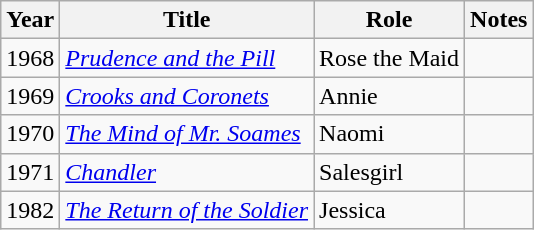<table class="wikitable">
<tr>
<th>Year</th>
<th>Title</th>
<th>Role</th>
<th>Notes</th>
</tr>
<tr>
<td>1968</td>
<td><em><a href='#'>Prudence and the Pill</a></em></td>
<td>Rose the Maid</td>
<td></td>
</tr>
<tr>
<td>1969</td>
<td><em><a href='#'>Crooks and Coronets</a></em></td>
<td>Annie</td>
<td></td>
</tr>
<tr>
<td>1970</td>
<td><em><a href='#'>The Mind of Mr. Soames</a></em></td>
<td>Naomi</td>
<td></td>
</tr>
<tr>
<td>1971</td>
<td><em><a href='#'>Chandler</a></em></td>
<td>Salesgirl</td>
<td></td>
</tr>
<tr>
<td>1982</td>
<td><em><a href='#'>The Return of the Soldier</a></em></td>
<td>Jessica</td>
<td></td>
</tr>
</table>
